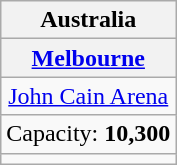<table class="wikitable" style="text-align:center">
<tr>
<th> Australia</th>
</tr>
<tr>
<th><a href='#'>Melbourne</a></th>
</tr>
<tr>
<td><a href='#'>John Cain Arena</a></td>
</tr>
<tr>
<td>Capacity: <strong>10,300</strong></td>
</tr>
<tr>
<td></td>
</tr>
</table>
